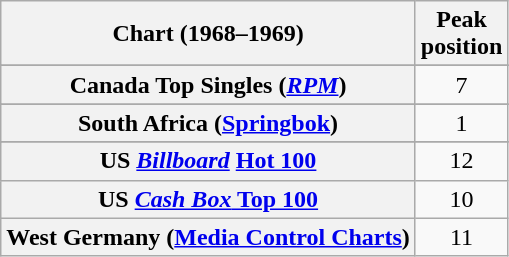<table class="wikitable plainrowheaders sortable">
<tr>
<th>Chart (1968–1969)</th>
<th>Peak<br>position</th>
</tr>
<tr>
</tr>
<tr>
</tr>
<tr>
<th scope="row">Canada Top Singles (<em><a href='#'>RPM</a></em>)</th>
<td style="text-align:center;">7</td>
</tr>
<tr>
</tr>
<tr>
</tr>
<tr>
</tr>
<tr>
</tr>
<tr>
<th scope="row">South Africa (<a href='#'>Springbok</a>)</th>
<td style="text-align:center;">1</td>
</tr>
<tr>
</tr>
<tr>
<th scope="row">US <em><a href='#'>Billboard</a></em> <a href='#'>Hot 100</a></th>
<td style="text-align:center;">12</td>
</tr>
<tr>
<th scope="row">US <a href='#'><em>Cash Box</em> Top 100</a></th>
<td style="text-align:center;">10</td>
</tr>
<tr>
<th scope="row">West Germany (<a href='#'>Media Control Charts</a>)</th>
<td style="text-align:center;">11</td>
</tr>
</table>
